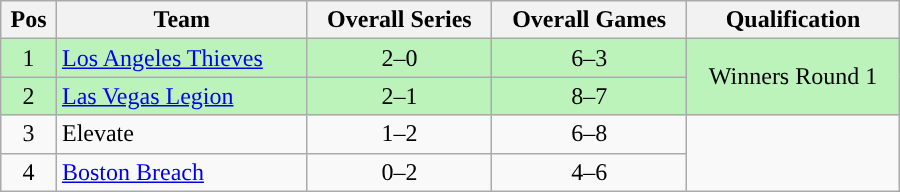<table class="wikitable" width="600px" style="text-align:center">
<tr>
<th>Pos</th>
<th>Team</th>
<th>Overall Series</th>
<th>Overall Games</th>
<th>Qualification</th>
</tr>
<tr style="background:#BBF3BB">
<td>1</td>
<td style="text-align:left"><a href='#'>Los Angeles Thieves</a></td>
<td>2–0</td>
<td>6–3</td>
<td rowspan="2">Winners Round 1</td>
</tr>
<tr style="background:#BBF3BB">
<td>2</td>
<td style="text-align:left"><a href='#'>Las Vegas Legion</a></td>
<td>2–1</td>
<td>8–7</td>
</tr>
<tr>
<td>3</td>
<td style="text-align:left;">Elevate</td>
<td>1–2</td>
<td>6–8</td>
</tr>
<tr>
<td>4</td>
<td style="text-align:left;"><a href='#'>Boston Breach</a></td>
<td>0–2</td>
<td>4–6</td>
</tr>
</table>
